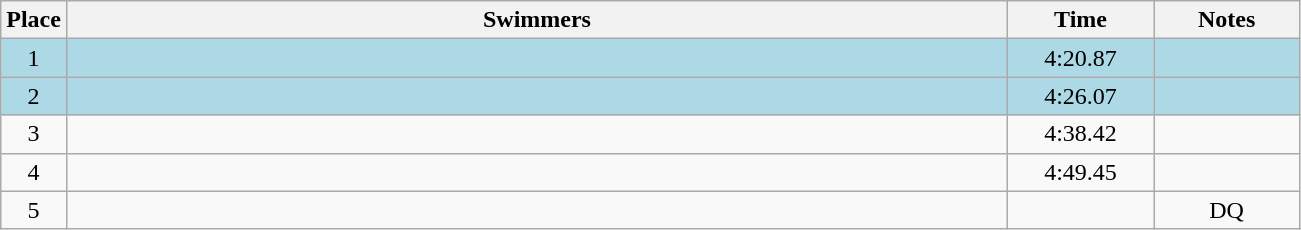<table class=wikitable style="text-align:center">
<tr>
<th>Place</th>
<th width=620>Swimmers</th>
<th width=90>Time</th>
<th width=90>Notes</th>
</tr>
<tr bgcolor=lightblue>
<td>1</td>
<td align=left></td>
<td>4:20.87</td>
<td></td>
</tr>
<tr bgcolor=lightblue>
<td>2</td>
<td align=left></td>
<td>4:26.07</td>
<td></td>
</tr>
<tr>
<td>3</td>
<td align=left></td>
<td>4:38.42</td>
<td></td>
</tr>
<tr>
<td>4</td>
<td align=left></td>
<td>4:49.45</td>
<td></td>
</tr>
<tr>
<td>5</td>
<td align=left></td>
<td></td>
<td>DQ</td>
</tr>
</table>
